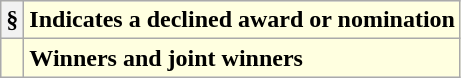<table class="wikitable">
<tr style="background:lightyellow;">
<th scope="row" style="text-align:center" style="background:lightyellow;">§</th>
<td><strong>Indicates a declined award or nomination</strong></td>
</tr>
<tr style="background:lightyellow;">
<td></td>
<td><strong>Winners and joint winners</strong></td>
</tr>
</table>
